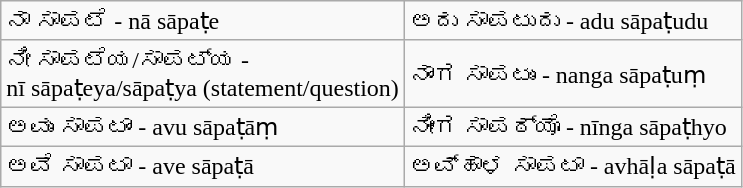<table class="wikitable">
<tr>
<td>ನಾ ಸಾಪಟೆ - nā sāpaṭe</td>
<td>ಅದು ಸಾಪಟುದು - adu sāpaṭudu</td>
</tr>
<tr>
<td>ನೀ ಸಾಪಟೆಯ/ಸಾಪಟ್ಯ -<br>nī sāpaṭeya/sāpaṭya (statement/question)</td>
<td>ನಾಂಗ ಸಾಪಟುಂ - nanga sāpaṭuṃ</td>
</tr>
<tr>
<td>ಅವುಂ ಸಾಪಟಾಂ - avu sāpaṭāṃ</td>
<td>ನೀಂಗ ಸಾಪಠ್ಯೊ - nīnga sāpaṭhyo</td>
</tr>
<tr>
<td>ಅವೆ ಸಾಪಟಾ - ave sāpaṭā</td>
<td>ಅವ್ಹಾಳ ಸಾಪಟಾ - avhāḷa sāpaṭā</td>
</tr>
</table>
